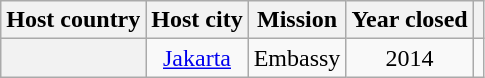<table class="wikitable plainrowheaders" style="text-align:center;">
<tr>
<th scope="col">Host country</th>
<th scope="col">Host city</th>
<th scope="col">Mission</th>
<th scope="col">Year closed</th>
<th scope="col"></th>
</tr>
<tr>
<th scope="row"></th>
<td><a href='#'>Jakarta</a></td>
<td>Embassy</td>
<td>2014</td>
<td></td>
</tr>
</table>
